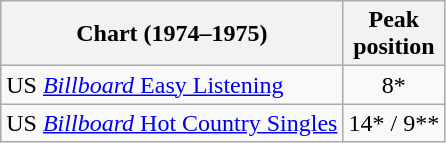<table class="wikitable sortable" border="1">
<tr>
<th>Chart (1974–1975)</th>
<th>Peak<br>position</th>
</tr>
<tr>
<td>US <a href='#'><em>Billboard</em> Easy Listening</a></td>
<td style="text-align:center;">8*</td>
</tr>
<tr>
<td>US <a href='#'><em>Billboard</em> Hot Country Singles</a></td>
<td style="text-align:center;">14* / 9**</td>
</tr>
</table>
